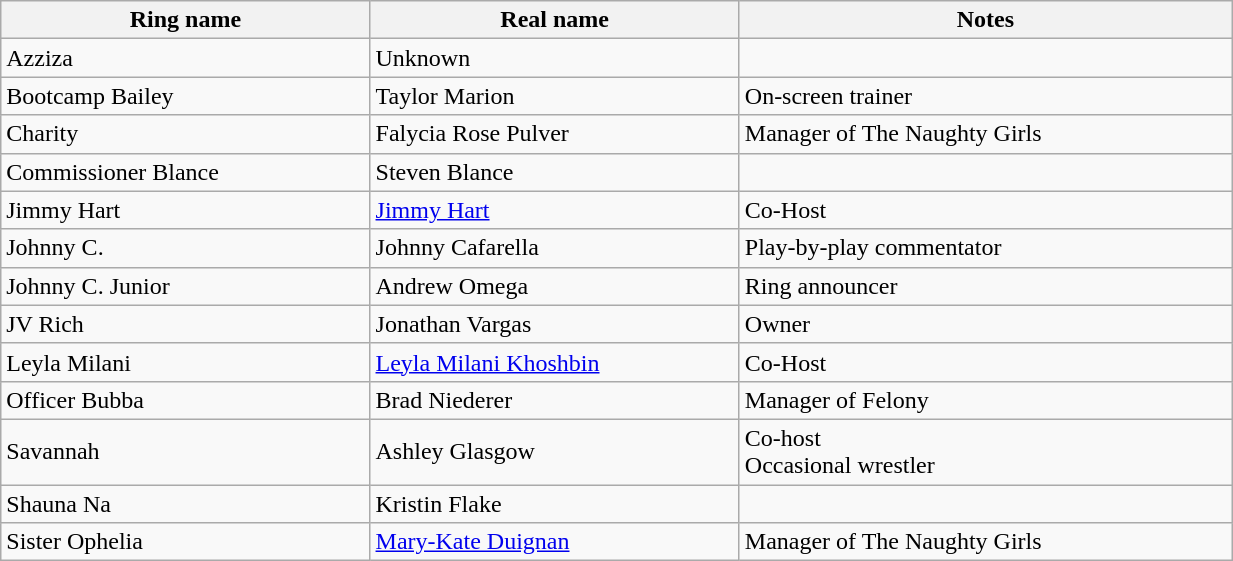<table class="wikitable sortable" align="left center" style="width:65%;">
<tr>
<th style="width:15%;">Ring name</th>
<th style="width:15%;">Real name</th>
<th style="width:20%;">Notes</th>
</tr>
<tr>
<td>Azziza</td>
<td>Unknown</td>
<td></td>
</tr>
<tr>
<td>Bootcamp Bailey</td>
<td>Taylor Marion</td>
<td>On-screen trainer</td>
</tr>
<tr>
<td>Charity</td>
<td>Falycia Rose Pulver</td>
<td>Manager of The Naughty Girls</td>
</tr>
<tr>
<td>Commissioner Blance</td>
<td>Steven Blance</td>
<td></td>
</tr>
<tr>
<td>Jimmy Hart</td>
<td><a href='#'>Jimmy Hart</a></td>
<td>Co-Host</td>
</tr>
<tr>
<td>Johnny C.</td>
<td>Johnny Cafarella</td>
<td>Play-by-play commentator</td>
</tr>
<tr>
<td>Johnny C. Junior</td>
<td>Andrew Omega</td>
<td>Ring announcer</td>
</tr>
<tr>
<td>JV Rich</td>
<td>Jonathan Vargas</td>
<td>Owner</td>
</tr>
<tr>
<td>Leyla Milani</td>
<td><a href='#'>Leyla Milani Khoshbin</a></td>
<td>Co-Host</td>
</tr>
<tr>
<td>Officer Bubba</td>
<td>Brad Niederer</td>
<td>Manager of Felony</td>
</tr>
<tr>
<td>Savannah</td>
<td>Ashley Glasgow</td>
<td>Co-host<br>Occasional wrestler</td>
</tr>
<tr>
<td>Shauna Na</td>
<td>Kristin Flake</td>
<td></td>
</tr>
<tr>
<td>Sister Ophelia</td>
<td><a href='#'>Mary-Kate Duignan</a></td>
<td>Manager of The Naughty Girls</td>
</tr>
</table>
